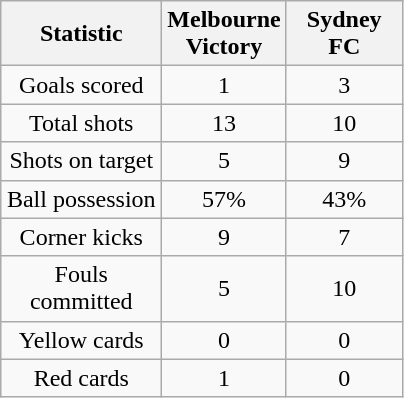<table class="wikitable" style="text-align:center">
<tr>
<th scope=col width=100>Statistic</th>
<th scope=col width=70>Melbourne Victory</th>
<th scope=col width=70>Sydney FC</th>
</tr>
<tr>
<td>Goals scored</td>
<td>1</td>
<td>3</td>
</tr>
<tr>
<td>Total shots</td>
<td>13</td>
<td>10</td>
</tr>
<tr>
<td>Shots on target</td>
<td>5</td>
<td>9</td>
</tr>
<tr>
<td>Ball possession</td>
<td>57%</td>
<td>43%</td>
</tr>
<tr>
<td>Corner kicks</td>
<td>9</td>
<td>7</td>
</tr>
<tr>
<td>Fouls committed</td>
<td>5</td>
<td>10</td>
</tr>
<tr>
<td>Yellow cards</td>
<td>0</td>
<td>0</td>
</tr>
<tr>
<td>Red cards</td>
<td>1</td>
<td>0</td>
</tr>
</table>
